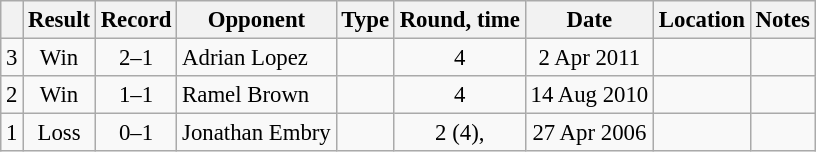<table class="wikitable" style="text-align:center; font-size:95%">
<tr>
<th></th>
<th>Result</th>
<th>Record</th>
<th>Opponent</th>
<th>Type</th>
<th>Round, time</th>
<th>Date</th>
<th>Location</th>
<th>Notes</th>
</tr>
<tr>
<td>3</td>
<td>Win</td>
<td>2–1</td>
<td style="text-align:left;"> Adrian Lopez</td>
<td></td>
<td>4</td>
<td>2 Apr 2011</td>
<td style="text-align:left;"> </td>
<td style="text-align:left;"></td>
</tr>
<tr>
<td>2</td>
<td>Win</td>
<td>1–1</td>
<td style="text-align:left;"> Ramel Brown</td>
<td></td>
<td>4</td>
<td>14 Aug 2010</td>
<td style="text-align:left;"> </td>
<td style="text-align:left;"></td>
</tr>
<tr>
<td>1</td>
<td>Loss</td>
<td>0–1</td>
<td style="text-align:left;"> Jonathan Embry</td>
<td></td>
<td>2 (4), </td>
<td>27 Apr 2006</td>
<td style="text-align:left;"> </td>
<td style="text-align:left;"></td>
</tr>
</table>
